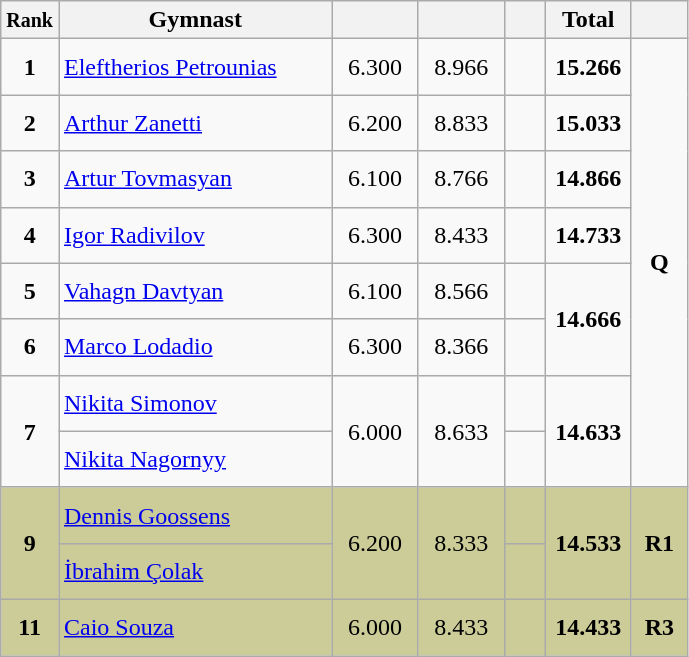<table style="text-align:center;" class="wikitable sortable">
<tr>
<th scope="col" style="width:15px;"><small>Rank</small></th>
<th scope="col" style="width:175px;">Gymnast</th>
<th scope="col" style="width:50px;"><small></small></th>
<th scope="col" style="width:50px;"><small></small></th>
<th scope="col" style="width:20px;"><small></small></th>
<th scope="col" style="width:50px;">Total</th>
<th scope="col" style="width:30px;"><small></small></th>
</tr>
<tr>
<td scope="row" style="text-align:center"><strong>1</strong></td>
<td style="height:30px; text-align:left;"> <a href='#'>Eleftherios Petrounias</a></td>
<td>6.300</td>
<td>8.966</td>
<td></td>
<td><strong>15.266</strong></td>
<td rowspan=8><strong>Q</strong></td>
</tr>
<tr>
<td scope="row" style="text-align:center"><strong>2</strong></td>
<td style="height:30px; text-align:left;"> <a href='#'>Arthur Zanetti</a></td>
<td>6.200</td>
<td>8.833</td>
<td></td>
<td><strong>15.033</strong></td>
</tr>
<tr>
<td scope="row" style="text-align:center"><strong>3</strong></td>
<td style="height:30px; text-align:left;"> <a href='#'>Artur Tovmasyan</a></td>
<td>6.100</td>
<td>8.766</td>
<td></td>
<td><strong>14.866</strong></td>
</tr>
<tr>
<td scope="row" style="text-align:center"><strong>4</strong></td>
<td style="height:30px; text-align:left;"> <a href='#'>Igor Radivilov</a></td>
<td>6.300</td>
<td>8.433</td>
<td></td>
<td><strong>14.733</strong></td>
</tr>
<tr>
<td scope="row" style="text-align:center"><strong>5</strong></td>
<td style="height:30px; text-align:left;"> <a href='#'>Vahagn Davtyan</a></td>
<td>6.100</td>
<td>8.566</td>
<td></td>
<td rowspan=2><strong>14.666</strong></td>
</tr>
<tr>
<td scope="row" style="text-align:center"><strong>6</strong></td>
<td style="height:30px; text-align:left;"> <a href='#'>Marco Lodadio</a></td>
<td>6.300</td>
<td>8.366</td>
<td></td>
</tr>
<tr>
<td rowspan=2><strong>7</strong></td>
<td style="height:30px; text-align:left;"> <a href='#'>Nikita Simonov</a></td>
<td rowspan=2>6.000</td>
<td rowspan=2>8.633</td>
<td></td>
<td rowspan=2><strong>14.633</strong></td>
</tr>
<tr>
<td style="height:30px; text-align:left;"> <a href='#'>Nikita Nagornyy</a></td>
<td></td>
</tr>
<tr style="background:#cccc99;">
<td rowspan=2><strong>9</strong></td>
<td style="height:30px; text-align:left;"> <a href='#'>Dennis Goossens</a></td>
<td rowspan=2>6.200</td>
<td rowspan=2>8.333</td>
<td></td>
<td rowspan=2><strong>14.533</strong></td>
<td rowspan=2><strong>R1</strong></td>
</tr>
<tr style="background:#cccc99;">
<td style="height:30px; text-align:left;"> <a href='#'>İbrahim Çolak</a></td>
<td></td>
</tr>
<tr style="background:#cccc99;">
<td scope="row" style="text-align:center"><strong>11</strong></td>
<td style="height:30px; text-align:left;"> <a href='#'>Caio Souza</a></td>
<td>6.000</td>
<td>8.433</td>
<td></td>
<td><strong>14.433</strong></td>
<td><strong>R3</strong></td>
</tr>
</table>
